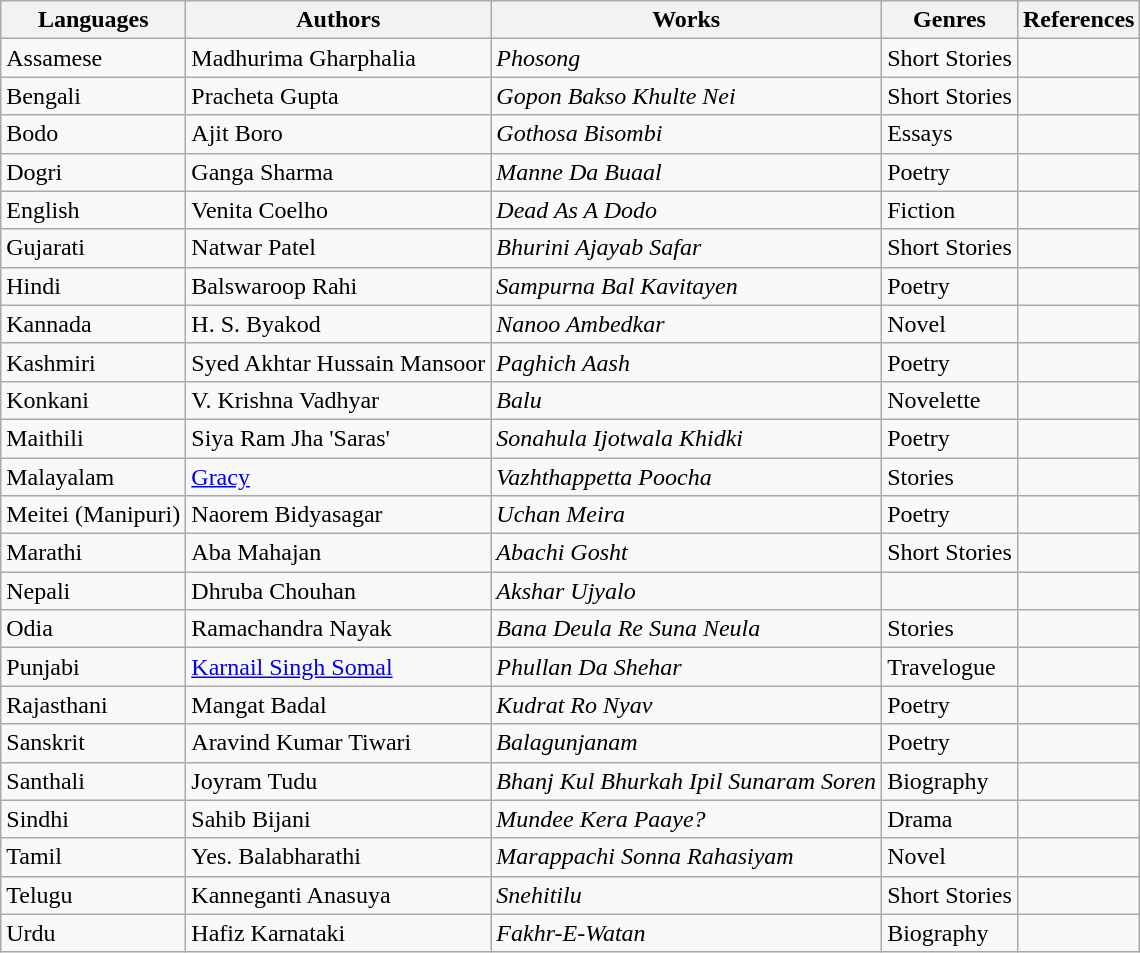<table class="wikitable sortable">
<tr>
<th>Languages</th>
<th>Authors</th>
<th>Works</th>
<th>Genres</th>
<th class="unsortable">References</th>
</tr>
<tr>
<td>Assamese</td>
<td>Madhurima Gharphalia</td>
<td><em>Phosong</em></td>
<td>Short Stories</td>
<td></td>
</tr>
<tr>
<td>Bengali</td>
<td>Pracheta Gupta</td>
<td><em>Gopon Bakso Khulte Nei</em></td>
<td>Short Stories</td>
<td></td>
</tr>
<tr>
<td>Bodo</td>
<td>Ajit Boro</td>
<td><em>Gothosa Bisombi</em></td>
<td>Essays</td>
<td></td>
</tr>
<tr>
<td>Dogri</td>
<td>Ganga Sharma</td>
<td><em>Manne Da Buaal</em></td>
<td>Poetry</td>
<td></td>
</tr>
<tr>
<td>English</td>
<td>Venita Coelho</td>
<td><em>Dead As A Dodo</em></td>
<td>Fiction</td>
<td></td>
</tr>
<tr>
<td>Gujarati</td>
<td>Natwar Patel</td>
<td><em>Bhurini Ajayab Safar</em></td>
<td>Short Stories</td>
<td></td>
</tr>
<tr>
<td>Hindi</td>
<td>Balswaroop Rahi</td>
<td><em>Sampurna Bal Kavitayen</em></td>
<td>Poetry</td>
<td></td>
</tr>
<tr>
<td>Kannada</td>
<td>H. S. Byakod</td>
<td><em>Nanoo Ambedkar</em></td>
<td>Novel</td>
<td></td>
</tr>
<tr>
<td>Kashmiri</td>
<td>Syed Akhtar Hussain Mansoor</td>
<td><em>Paghich Aash</em></td>
<td>Poetry</td>
<td></td>
</tr>
<tr>
<td>Konkani</td>
<td>V. Krishna Vadhyar</td>
<td><em>Balu</em></td>
<td>Novelette</td>
<td></td>
</tr>
<tr>
<td>Maithili</td>
<td>Siya Ram Jha 'Saras'</td>
<td><em>Sonahula Ijotwala Khidki</em></td>
<td>Poetry</td>
<td></td>
</tr>
<tr>
<td>Malayalam</td>
<td><a href='#'>Gracy</a></td>
<td><em>Vazhthappetta Poocha</em></td>
<td>Stories</td>
<td></td>
</tr>
<tr>
<td>Meitei (Manipuri)</td>
<td>Naorem Bidyasagar</td>
<td><em>Uchan Meira</em></td>
<td>Poetry</td>
<td></td>
</tr>
<tr>
<td>Marathi</td>
<td>Aba Mahajan</td>
<td><em>Abachi Gosht</em></td>
<td>Short Stories</td>
<td></td>
</tr>
<tr>
<td>Nepali</td>
<td>Dhruba Chouhan</td>
<td><em>Akshar Ujyalo</em></td>
<td></td>
<td></td>
</tr>
<tr>
<td>Odia</td>
<td>Ramachandra Nayak</td>
<td><em>Bana Deula Re Suna Neula</em></td>
<td>Stories</td>
<td></td>
</tr>
<tr>
<td>Punjabi</td>
<td><a href='#'>Karnail Singh Somal</a></td>
<td><em>Phullan Da Shehar</em></td>
<td>Travelogue</td>
<td></td>
</tr>
<tr>
<td>Rajasthani</td>
<td>Mangat Badal</td>
<td><em>Kudrat Ro Nyav</em></td>
<td>Poetry</td>
<td></td>
</tr>
<tr>
<td>Sanskrit</td>
<td>Aravind Kumar Tiwari</td>
<td><em>Balagunjanam</em></td>
<td>Poetry</td>
<td></td>
</tr>
<tr>
<td>Santhali</td>
<td>Joyram Tudu</td>
<td><em>Bhanj Kul Bhurkah Ipil Sunaram Soren</em></td>
<td>Biography</td>
<td></td>
</tr>
<tr>
<td>Sindhi</td>
<td>Sahib Bijani</td>
<td><em>Mundee Kera Paaye?</em></td>
<td>Drama</td>
<td></td>
</tr>
<tr>
<td>Tamil</td>
<td>Yes. Balabharathi</td>
<td><em>Marappachi Sonna Rahasiyam</em></td>
<td>Novel</td>
<td></td>
</tr>
<tr>
<td>Telugu</td>
<td>Kanneganti Anasuya</td>
<td><em>Snehitilu</em></td>
<td>Short Stories</td>
<td></td>
</tr>
<tr>
<td>Urdu</td>
<td>Hafiz Karnataki</td>
<td><em>Fakhr-E-Watan</em></td>
<td>Biography</td>
<td></td>
</tr>
</table>
